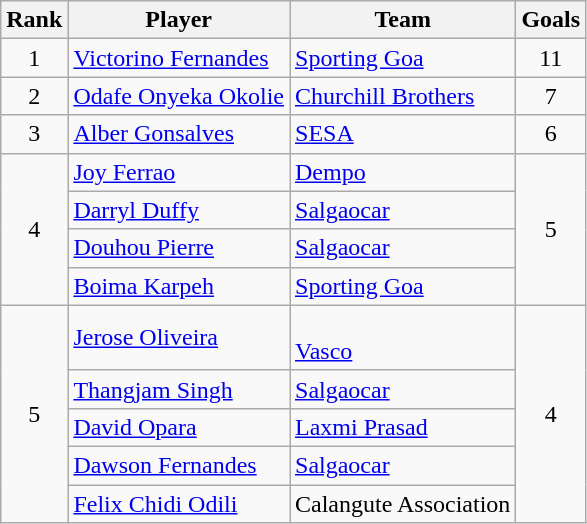<table class="wikitable sortable" style="text-align:center">
<tr>
<th>Rank</th>
<th>Player</th>
<th>Team</th>
<th>Goals</th>
</tr>
<tr>
<td>1</td>
<td align=left> <a href='#'>Victorino Fernandes</a></td>
<td align=left><a href='#'>Sporting Goa</a></td>
<td>11</td>
</tr>
<tr>
<td>2</td>
<td align=left> <a href='#'>Odafe Onyeka Okolie</a></td>
<td align=left><a href='#'>Churchill Brothers</a></td>
<td>7</td>
</tr>
<tr>
<td>3</td>
<td align=left> <a href='#'>Alber Gonsalves</a></td>
<td align=left><a href='#'>SESA</a></td>
<td>6</td>
</tr>
<tr>
<td rowspan=4>4</td>
<td align=left> <a href='#'>Joy Ferrao</a></td>
<td align=left><a href='#'>Dempo</a></td>
<td rowspan=4>5</td>
</tr>
<tr>
<td align=left> <a href='#'>Darryl Duffy</a></td>
<td align=left><a href='#'>Salgaocar</a></td>
</tr>
<tr>
<td align=left> <a href='#'>Douhou Pierre</a></td>
<td align=left><a href='#'>Salgaocar</a></td>
</tr>
<tr>
<td align=left> <a href='#'>Boima Karpeh</a></td>
<td align=left><a href='#'>Sporting Goa</a></td>
</tr>
<tr>
<td rowspan=5>5</td>
<td align=left> <a href='#'>Jerose Oliveira</a></td>
<td align=left><br><a href='#'>Vasco</a></td>
<td rowspan=5>4</td>
</tr>
<tr>
<td align=left> <a href='#'>Thangjam Singh</a></td>
<td align=left><a href='#'>Salgaocar</a></td>
</tr>
<tr>
<td align=left> <a href='#'>David Opara</a></td>
<td align=left><a href='#'>Laxmi Prasad</a></td>
</tr>
<tr>
<td align=left> <a href='#'>Dawson Fernandes</a></td>
<td align=left><a href='#'>Salgaocar</a></td>
</tr>
<tr>
<td align=left> <a href='#'>Felix Chidi Odili</a></td>
<td align=left>Calangute Association</td>
</tr>
</table>
